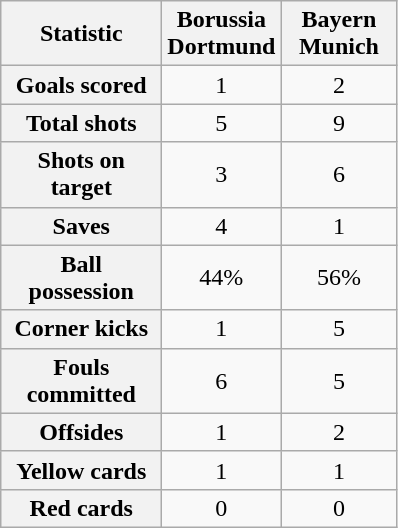<table class="wikitable plainrowheaders" style="text-align:center">
<tr>
<th scope="col" style="width:100px">Statistic</th>
<th scope="col" style="width:70px">Borussia Dortmund</th>
<th scope="col" style="width:70px">Bayern Munich</th>
</tr>
<tr>
<th scope=row>Goals scored</th>
<td>1</td>
<td>2</td>
</tr>
<tr>
<th scope=row>Total shots</th>
<td>5</td>
<td>9</td>
</tr>
<tr>
<th scope=row>Shots on target</th>
<td>3</td>
<td>6</td>
</tr>
<tr>
<th scope=row>Saves</th>
<td>4</td>
<td>1</td>
</tr>
<tr>
<th scope=row>Ball possession</th>
<td>44%</td>
<td>56%</td>
</tr>
<tr>
<th scope=row>Corner kicks</th>
<td>1</td>
<td>5</td>
</tr>
<tr>
<th scope=row>Fouls committed</th>
<td>6</td>
<td>5</td>
</tr>
<tr>
<th scope=row>Offsides</th>
<td>1</td>
<td>2</td>
</tr>
<tr>
<th scope=row>Yellow cards</th>
<td>1</td>
<td>1</td>
</tr>
<tr>
<th scope=row>Red cards</th>
<td>0</td>
<td>0</td>
</tr>
</table>
